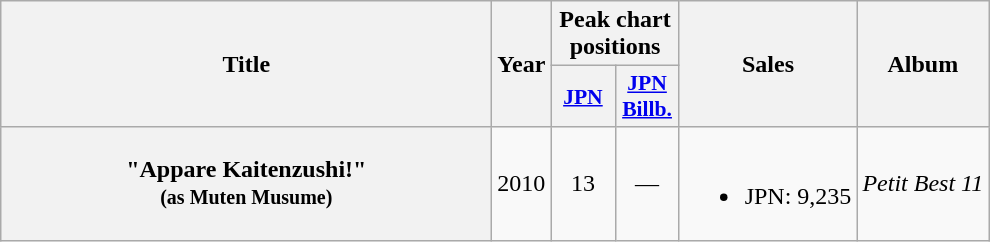<table class="wikitable plainrowheaders" style="text-align:center;">
<tr>
<th rowspan="2" style="width:20em;">Title</th>
<th rowspan="2">Year</th>
<th colspan="2">Peak chart positions</th>
<th rowspan="2">Sales</th>
<th rowspan="2">Album</th>
</tr>
<tr>
<th scope="col" style="width:2.5em;font-size:90%;"><a href='#'>JPN</a><br></th>
<th scope="col" style="width:2.5em;font-size:90%;"><a href='#'>JPN Billb.</a></th>
</tr>
<tr>
<th scope=row>"Appare Kaitenzushi!"<br><small>(as Muten Musume)</small></th>
<td>2010</td>
<td>13</td>
<td>—</td>
<td><br><ul><li>JPN: 9,235</li></ul></td>
<td><em>Petit Best 11</em></td>
</tr>
</table>
